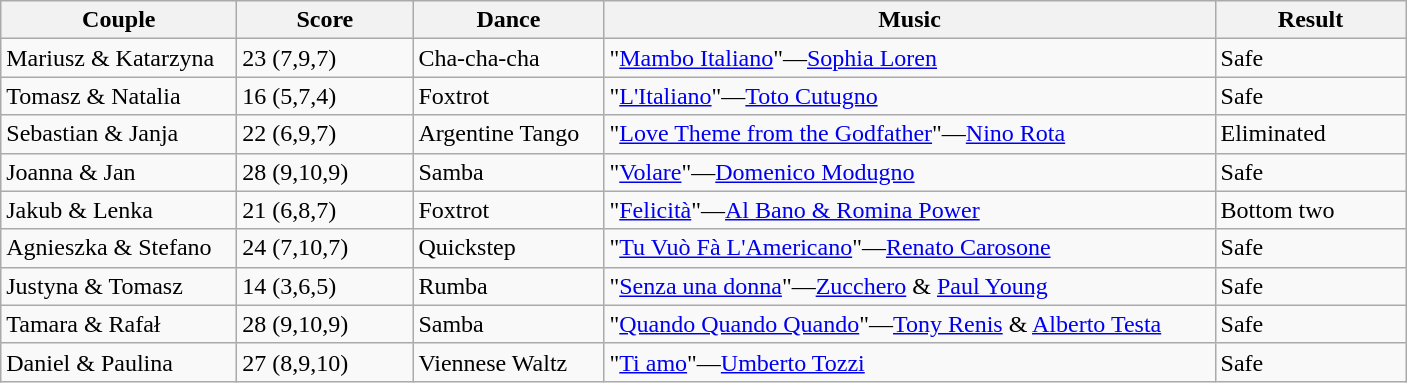<table class="wikitable">
<tr>
<th style="width:150px;">Couple</th>
<th style="width:110px;">Score</th>
<th style="width:120px;">Dance</th>
<th style="width:400px;">Music</th>
<th style="width:120px;">Result</th>
</tr>
<tr>
<td>Mariusz & Katarzyna</td>
<td>23 (7,9,7)</td>
<td>Cha-cha-cha</td>
<td>"<a href='#'>Mambo Italiano</a>"—<a href='#'>Sophia Loren</a></td>
<td>Safe</td>
</tr>
<tr>
<td>Tomasz & Natalia</td>
<td>16 (5,7,4)</td>
<td>Foxtrot</td>
<td>"<a href='#'>L'Italiano</a>"—<a href='#'>Toto Cutugno</a></td>
<td>Safe</td>
</tr>
<tr>
<td>Sebastian & Janja</td>
<td>22 (6,9,7)</td>
<td>Argentine Tango</td>
<td>"<a href='#'>Love Theme from the Godfather</a>"—<a href='#'>Nino Rota</a></td>
<td>Eliminated</td>
</tr>
<tr>
<td>Joanna & Jan</td>
<td>28 (9,10,9)</td>
<td>Samba</td>
<td>"<a href='#'>Volare</a>"—<a href='#'>Domenico Modugno</a></td>
<td>Safe</td>
</tr>
<tr>
<td>Jakub & Lenka</td>
<td>21 (6,8,7)</td>
<td>Foxtrot</td>
<td>"<a href='#'>Felicità</a>"—<a href='#'>Al Bano & Romina Power</a></td>
<td>Bottom two</td>
</tr>
<tr>
<td>Agnieszka & Stefano</td>
<td>24 (7,10,7)</td>
<td>Quickstep</td>
<td>"<a href='#'>Tu Vuò Fà L'Americano</a>"—<a href='#'>Renato Carosone</a></td>
<td>Safe</td>
</tr>
<tr>
<td>Justyna & Tomasz</td>
<td>14 (3,6,5)</td>
<td>Rumba</td>
<td>"<a href='#'>Senza una donna</a>"—<a href='#'>Zucchero</a> & <a href='#'>Paul Young</a></td>
<td>Safe</td>
</tr>
<tr>
<td>Tamara & Rafał</td>
<td>28 (9,10,9)</td>
<td>Samba</td>
<td>"<a href='#'>Quando Quando Quando</a>"—<a href='#'>Tony Renis</a> & <a href='#'>Alberto Testa</a></td>
<td>Safe</td>
</tr>
<tr>
<td>Daniel & Paulina</td>
<td>27 (8,9,10)</td>
<td>Viennese Waltz</td>
<td>"<a href='#'>Ti amo</a>"—<a href='#'>Umberto Tozzi</a></td>
<td>Safe</td>
</tr>
</table>
